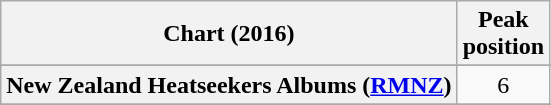<table class="wikitable sortable plainrowheaders" style="text-align:center">
<tr>
<th scope="col">Chart (2016)</th>
<th scope="col">Peak<br> position</th>
</tr>
<tr>
</tr>
<tr>
</tr>
<tr>
<th scope="row">New Zealand Heatseekers Albums (<a href='#'>RMNZ</a>)</th>
<td>6</td>
</tr>
<tr>
</tr>
<tr>
</tr>
<tr>
</tr>
<tr>
</tr>
<tr>
</tr>
<tr>
</tr>
<tr>
</tr>
<tr>
</tr>
</table>
